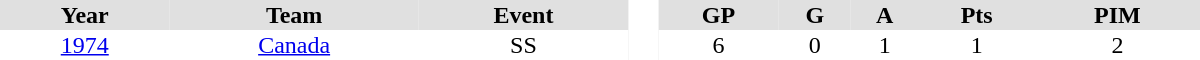<table border="0" cellpadding="1" cellspacing="0" style="text-align:center; width:50em">
<tr ALIGN="center" bgcolor="#e0e0e0">
<th>Year</th>
<th>Team</th>
<th>Event</th>
<th rowspan="99" bgcolor="#ffffff"> </th>
<th>GP</th>
<th>G</th>
<th>A</th>
<th>Pts</th>
<th>PIM</th>
</tr>
<tr>
<td><a href='#'>1974</a></td>
<td><a href='#'>Canada</a></td>
<td>SS</td>
<td>6</td>
<td>0</td>
<td>1</td>
<td>1</td>
<td>2</td>
</tr>
</table>
